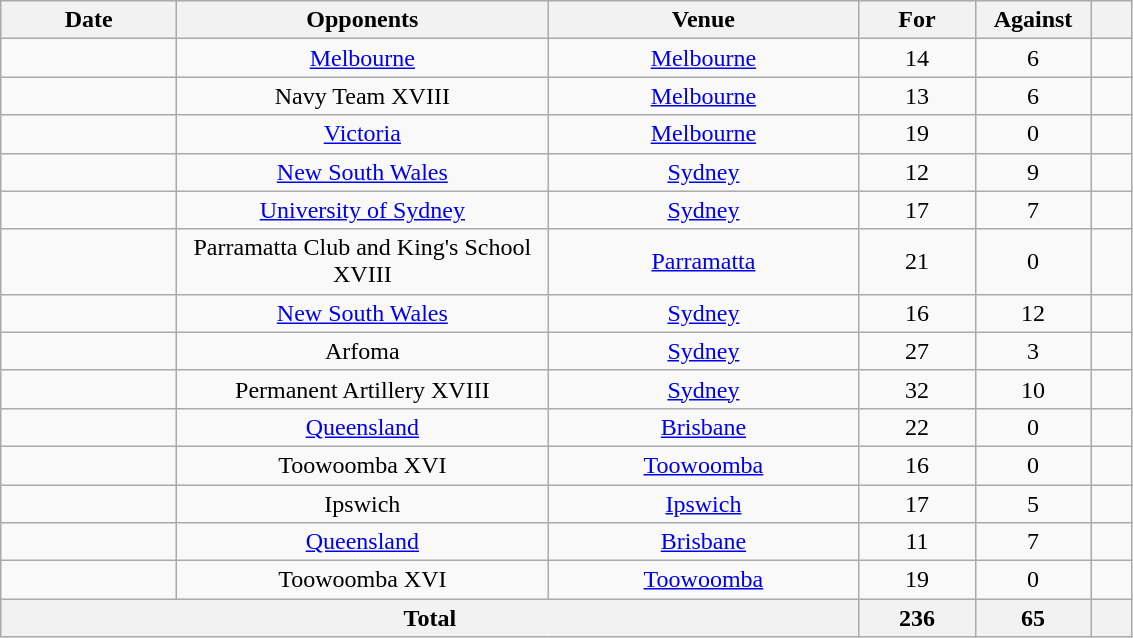<table class="wikitable sortable" style="text-align:center">
<tr>
<th width="110">Date</th>
<th width="240">Opponents</th>
<th width="200">Venue</th>
<th width="70">For</th>
<th width="70">Against</th>
<th width="20" class="unsortable"></th>
</tr>
<tr>
<td></td>
<td><a href='#'>Melbourne</a></td>
<td><a href='#'>Melbourne</a></td>
<td>14</td>
<td>6</td>
<td></td>
</tr>
<tr>
<td></td>
<td>Navy Team XVIII</td>
<td><a href='#'>Melbourne</a></td>
<td>13</td>
<td>6</td>
<td></td>
</tr>
<tr>
<td></td>
<td><a href='#'>Victoria</a></td>
<td><a href='#'>Melbourne</a></td>
<td>19</td>
<td>0</td>
<td></td>
</tr>
<tr>
<td></td>
<td><a href='#'>New South Wales</a></td>
<td><a href='#'>Sydney</a></td>
<td>12</td>
<td>9</td>
<td></td>
</tr>
<tr>
<td></td>
<td><a href='#'>University of Sydney</a></td>
<td><a href='#'>Sydney</a></td>
<td>17</td>
<td>7</td>
<td></td>
</tr>
<tr>
<td></td>
<td>Parramatta Club and King's School XVIII</td>
<td><a href='#'>Parramatta</a></td>
<td>21</td>
<td>0</td>
<td></td>
</tr>
<tr>
<td></td>
<td><a href='#'>New South Wales</a></td>
<td><a href='#'>Sydney</a></td>
<td>16</td>
<td>12</td>
<td></td>
</tr>
<tr>
<td></td>
<td>Arfoma</td>
<td><a href='#'>Sydney</a></td>
<td>27</td>
<td>3</td>
<td></td>
</tr>
<tr>
<td></td>
<td>Permanent Artillery XVIII</td>
<td><a href='#'>Sydney</a></td>
<td>32</td>
<td>10</td>
<td></td>
</tr>
<tr>
<td></td>
<td><a href='#'>Queensland</a></td>
<td><a href='#'>Brisbane</a></td>
<td>22</td>
<td>0</td>
<td></td>
</tr>
<tr>
<td></td>
<td>Toowoomba XVI</td>
<td><a href='#'>Toowoomba</a></td>
<td>16</td>
<td>0</td>
<td></td>
</tr>
<tr>
<td></td>
<td>Ipswich</td>
<td><a href='#'>Ipswich</a></td>
<td>17</td>
<td>5</td>
<td></td>
</tr>
<tr>
<td></td>
<td><a href='#'>Queensland</a></td>
<td><a href='#'>Brisbane</a></td>
<td>11</td>
<td>7</td>
<td></td>
</tr>
<tr>
<td></td>
<td>Toowoomba XVI</td>
<td><a href='#'>Toowoomba</a></td>
<td>19</td>
<td>0</td>
<td></td>
</tr>
<tr class="sortbottom">
<th colspan=3>Total</th>
<th>236</th>
<th>65</th>
<th></th>
</tr>
</table>
